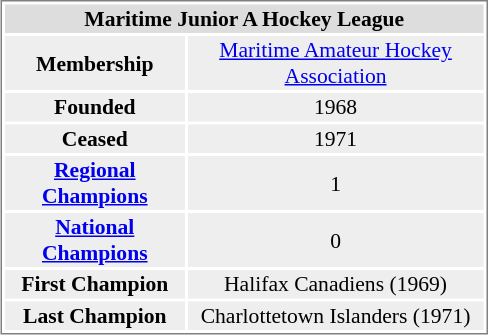<table cellpadding="0" align="right">
<tr align="right" style="vertical-align: top">
<td></td>
<td><br><table cellpadding="1" width="325px" style="font-size: 90%; border: 1px solid gray;">
<tr align="center" bgcolor="#dddddd">
<td colspan=2><strong>Maritime Junior A Hockey League</strong></td>
</tr>
<tr align="center"  bgcolor="#eeeeee">
<td><strong>Membership</strong></td>
<td><a href='#'>Maritime Amateur Hockey Association</a></td>
</tr>
<tr align="center"  bgcolor="#eeeeee">
<td><strong>Founded</strong></td>
<td>1968</td>
</tr>
<tr align="center"  bgcolor="#eeeeee">
<td><strong>Ceased</strong></td>
<td>1971</td>
</tr>
<tr align="center"  bgcolor="#eeeeee">
<td><strong><a href='#'>Regional Champions</a></strong></td>
<td>1</td>
</tr>
<tr align="center"  bgcolor="#eeeeee">
<td><strong><a href='#'>National Champions</a></strong></td>
<td>0</td>
</tr>
<tr align="center"  bgcolor="#eeeeee">
<td><strong>First Champion</strong></td>
<td>Halifax Canadiens (1969)</td>
</tr>
<tr align="center"  bgcolor="#eeeeee">
<td><strong>Last Champion</strong></td>
<td>Charlottetown Islanders (1971)</td>
</tr>
</table>
</td>
</tr>
</table>
